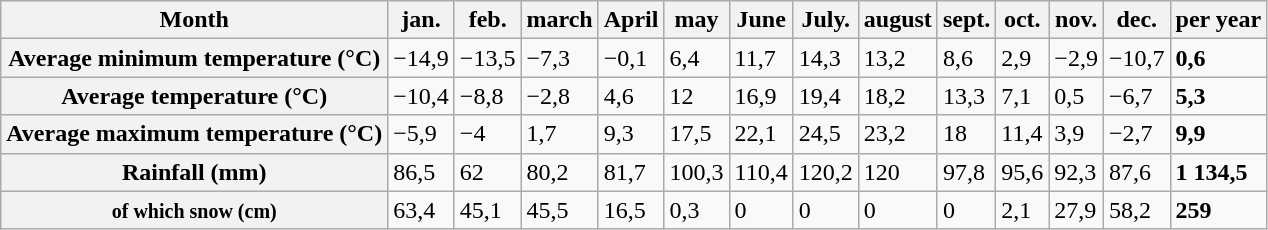<table class="wikitable">
<tr>
<th>Month</th>
<th><abbr>jan.</abbr></th>
<th><abbr>feb.</abbr></th>
<th>march</th>
<th>April</th>
<th>may</th>
<th>June</th>
<th><abbr>July.</abbr></th>
<th>august</th>
<th><abbr>sept.</abbr></th>
<th><abbr>oct.</abbr></th>
<th><abbr>nov.</abbr></th>
<th><abbr>dec.</abbr></th>
<th>per year</th>
</tr>
<tr>
<th>Average minimum temperature (°C)</th>
<td>−14,9</td>
<td>−13,5</td>
<td>−7,3</td>
<td>−0,1</td>
<td>6,4</td>
<td>11,7</td>
<td>14,3</td>
<td>13,2</td>
<td>8,6</td>
<td>2,9</td>
<td>−2,9</td>
<td>−10,7</td>
<td><strong>0,6</strong></td>
</tr>
<tr>
<th>Average temperature (°C)</th>
<td>−10,4</td>
<td>−8,8</td>
<td>−2,8</td>
<td>4,6</td>
<td>12</td>
<td>16,9</td>
<td>19,4</td>
<td>18,2</td>
<td>13,3</td>
<td>7,1</td>
<td>0,5</td>
<td>−6,7</td>
<td><strong>5,3</strong></td>
</tr>
<tr>
<th>Average maximum temperature (°C)</th>
<td>−5,9</td>
<td>−4</td>
<td>1,7</td>
<td>9,3</td>
<td>17,5</td>
<td>22,1</td>
<td>24,5</td>
<td>23,2</td>
<td>18</td>
<td>11,4</td>
<td>3,9</td>
<td>−2,7</td>
<td><strong>9,9</strong></td>
</tr>
<tr>
<th>Rainfall (mm)</th>
<td>86,5</td>
<td>62</td>
<td>80,2</td>
<td>81,7</td>
<td>100,3</td>
<td>110,4</td>
<td>120,2</td>
<td>120</td>
<td>97,8</td>
<td>95,6</td>
<td>92,3</td>
<td>87,6</td>
<td><strong>1 134,5</strong></td>
</tr>
<tr>
<th><small>of which snow (cm)</small></th>
<td>63,4</td>
<td>45,1</td>
<td>45,5</td>
<td>16,5</td>
<td>0,3</td>
<td>0</td>
<td>0</td>
<td>0</td>
<td>0</td>
<td>2,1</td>
<td>27,9</td>
<td>58,2</td>
<td><strong>259</strong></td>
</tr>
</table>
